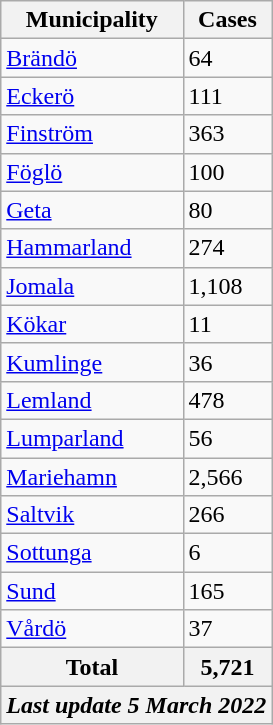<table class="wikitable sortable">
<tr>
<th>Municipality</th>
<th>Cases</th>
</tr>
<tr>
<td><a href='#'>Brändö</a></td>
<td>64</td>
</tr>
<tr>
<td><a href='#'>Eckerö</a></td>
<td>111</td>
</tr>
<tr>
<td><a href='#'>Finström</a></td>
<td>363</td>
</tr>
<tr>
<td><a href='#'>Föglö</a></td>
<td>100</td>
</tr>
<tr>
<td><a href='#'>Geta</a></td>
<td>80</td>
</tr>
<tr>
<td><a href='#'>Hammarland</a></td>
<td>274</td>
</tr>
<tr>
<td><a href='#'>Jomala</a></td>
<td>1,108</td>
</tr>
<tr>
<td><a href='#'>Kökar</a></td>
<td>11</td>
</tr>
<tr>
<td><a href='#'>Kumlinge</a></td>
<td>36</td>
</tr>
<tr>
<td><a href='#'>Lemland</a></td>
<td>478</td>
</tr>
<tr>
<td><a href='#'>Lumparland</a></td>
<td>56</td>
</tr>
<tr>
<td><a href='#'>Mariehamn</a></td>
<td>2,566</td>
</tr>
<tr>
<td><a href='#'>Saltvik</a></td>
<td>266</td>
</tr>
<tr>
<td><a href='#'>Sottunga</a></td>
<td>6</td>
</tr>
<tr>
<td><a href='#'>Sund</a></td>
<td>165</td>
</tr>
<tr>
<td><a href='#'>Vårdö</a></td>
<td>37</td>
</tr>
<tr>
<th>Total</th>
<th>5,721</th>
</tr>
<tr>
<th colspan="2"><em>Last update 5 March 2022</em></th>
</tr>
</table>
